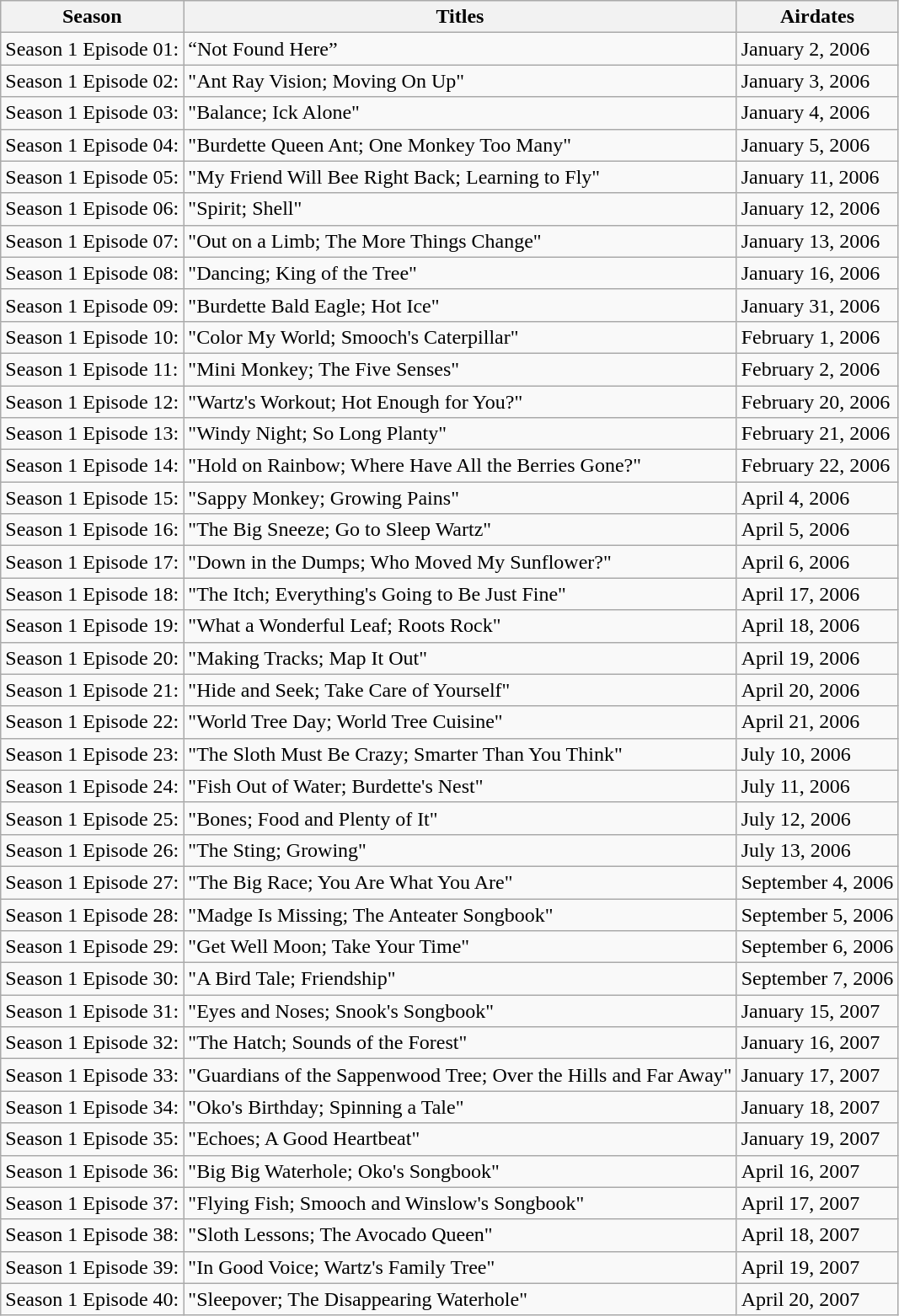<table class="wikitable collapsible sortable">
<tr>
<th>Season</th>
<th>Titles</th>
<th>Airdates</th>
</tr>
<tr>
<td>Season 1 Episode 01:</td>
<td>“Not Found Here”</td>
<td>January 2, 2006</td>
</tr>
<tr>
<td>Season 1 Episode 02:</td>
<td>"Ant Ray Vision; Moving On Up"</td>
<td>January 3, 2006</td>
</tr>
<tr>
<td>Season 1 Episode 03:</td>
<td>"Balance; Ick Alone"</td>
<td>January 4, 2006</td>
</tr>
<tr>
<td>Season 1 Episode 04:</td>
<td>"Burdette Queen Ant; One Monkey Too Many"</td>
<td>January 5, 2006</td>
</tr>
<tr>
<td>Season 1 Episode 05:</td>
<td>"My Friend Will Bee Right Back; Learning to Fly"</td>
<td>January 11, 2006</td>
</tr>
<tr>
<td>Season 1 Episode 06:</td>
<td>"Spirit; Shell"</td>
<td>January 12, 2006</td>
</tr>
<tr>
<td>Season 1 Episode 07:</td>
<td>"Out on a Limb; The More Things Change"</td>
<td>January 13, 2006</td>
</tr>
<tr>
<td>Season 1 Episode 08:</td>
<td>"Dancing; King of the Tree"</td>
<td>January 16, 2006</td>
</tr>
<tr>
<td>Season 1 Episode 09:</td>
<td>"Burdette Bald Eagle; Hot Ice"</td>
<td>January 31, 2006</td>
</tr>
<tr>
<td>Season 1 Episode 10:</td>
<td>"Color My World; Smooch's Caterpillar"</td>
<td>February 1, 2006</td>
</tr>
<tr>
<td>Season 1 Episode 11:</td>
<td>"Mini Monkey; The Five Senses"</td>
<td>February 2, 2006</td>
</tr>
<tr>
<td>Season 1 Episode 12:</td>
<td>"Wartz's Workout; Hot Enough for You?"</td>
<td>February 20, 2006</td>
</tr>
<tr>
<td>Season 1 Episode 13:</td>
<td>"Windy Night; So Long Planty"</td>
<td>February 21, 2006</td>
</tr>
<tr>
<td>Season 1 Episode 14:</td>
<td>"Hold on Rainbow; Where Have All the Berries Gone?"</td>
<td>February 22, 2006</td>
</tr>
<tr>
<td>Season 1 Episode 15:</td>
<td>"Sappy Monkey; Growing Pains"</td>
<td>April 4, 2006</td>
</tr>
<tr>
<td>Season 1 Episode 16:</td>
<td>"The Big Sneeze; Go to Sleep Wartz"</td>
<td>April 5, 2006</td>
</tr>
<tr>
<td>Season 1 Episode 17:</td>
<td>"Down in the Dumps; Who Moved My Sunflower?"</td>
<td>April 6, 2006</td>
</tr>
<tr>
<td>Season 1 Episode 18:</td>
<td>"The Itch; Everything's Going to Be Just Fine"</td>
<td>April 17, 2006</td>
</tr>
<tr>
<td>Season 1 Episode 19:</td>
<td>"What a Wonderful Leaf; Roots Rock"</td>
<td>April 18, 2006</td>
</tr>
<tr>
<td>Season 1 Episode 20:</td>
<td>"Making Tracks; Map It Out"</td>
<td>April 19, 2006</td>
</tr>
<tr>
<td>Season 1 Episode 21:</td>
<td>"Hide and Seek; Take Care of Yourself"</td>
<td>April 20, 2006</td>
</tr>
<tr>
<td>Season 1 Episode 22:</td>
<td>"World Tree Day; World Tree Cuisine"</td>
<td>April 21, 2006</td>
</tr>
<tr>
<td>Season 1 Episode 23:</td>
<td>"The Sloth Must Be Crazy; Smarter Than You Think"</td>
<td>July 10, 2006</td>
</tr>
<tr>
<td>Season 1 Episode 24:</td>
<td>"Fish Out of Water; Burdette's Nest"</td>
<td>July 11, 2006</td>
</tr>
<tr>
<td>Season 1 Episode 25:</td>
<td>"Bones; Food and Plenty of It"</td>
<td>July 12, 2006</td>
</tr>
<tr>
<td>Season 1 Episode 26:</td>
<td>"The Sting; Growing"</td>
<td>July 13, 2006</td>
</tr>
<tr>
<td>Season 1 Episode 27:</td>
<td>"The Big Race; You Are What You Are"</td>
<td>September 4, 2006</td>
</tr>
<tr>
<td>Season 1 Episode 28:</td>
<td>"Madge Is Missing; The Anteater Songbook"</td>
<td>September 5, 2006</td>
</tr>
<tr>
<td>Season 1 Episode 29:</td>
<td>"Get Well Moon; Take Your Time"</td>
<td>September 6, 2006</td>
</tr>
<tr>
<td>Season 1 Episode 30:</td>
<td>"A Bird Tale; Friendship"</td>
<td>September 7, 2006</td>
</tr>
<tr>
<td>Season 1 Episode 31:</td>
<td>"Eyes and Noses; Snook's Songbook"</td>
<td>January 15, 2007</td>
</tr>
<tr>
<td>Season 1 Episode 32:</td>
<td>"The Hatch; Sounds of the Forest"</td>
<td>January 16, 2007</td>
</tr>
<tr>
<td>Season 1 Episode 33:</td>
<td>"Guardians of the Sappenwood Tree; Over the Hills and Far Away"</td>
<td>January 17, 2007</td>
</tr>
<tr>
<td>Season 1 Episode 34:</td>
<td>"Oko's Birthday; Spinning a Tale"</td>
<td>January 18, 2007</td>
</tr>
<tr>
<td>Season 1 Episode 35:</td>
<td>"Echoes; A Good Heartbeat"</td>
<td>January 19, 2007</td>
</tr>
<tr>
<td>Season 1 Episode 36:</td>
<td>"Big Big Waterhole; Oko's Songbook"</td>
<td>April 16, 2007</td>
</tr>
<tr>
<td>Season 1 Episode 37:</td>
<td>"Flying Fish; Smooch and Winslow's Songbook"</td>
<td>April 17, 2007</td>
</tr>
<tr>
<td>Season 1 Episode 38:</td>
<td>"Sloth Lessons; The Avocado Queen"</td>
<td>April 18, 2007</td>
</tr>
<tr>
<td>Season 1 Episode 39:</td>
<td>"In Good Voice; Wartz's Family Tree"</td>
<td>April 19, 2007</td>
</tr>
<tr>
<td>Season 1 Episode 40:</td>
<td>"Sleepover; The Disappearing Waterhole"</td>
<td>April 20, 2007</td>
</tr>
</table>
